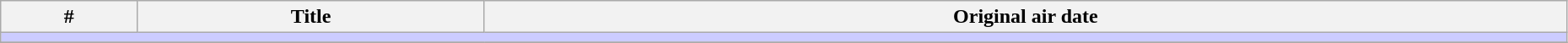<table class="wikitable" width="98%">
<tr>
<th>#</th>
<th>Title</th>
<th>Original air date</th>
</tr>
<tr>
<td colspan="150" bgcolor="#CCF"></td>
</tr>
<tr>
</tr>
</table>
